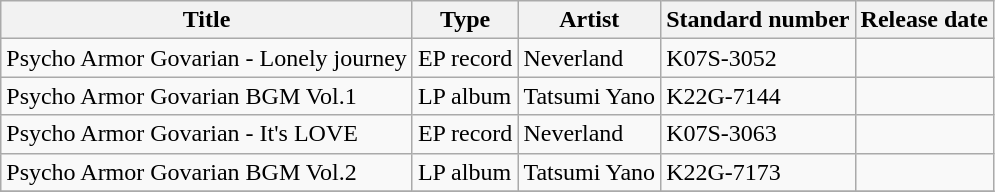<table class="wikitable">
<tr>
<th>Title</th>
<th>Type</th>
<th>Artist</th>
<th>Standard number</th>
<th>Release date</th>
</tr>
<tr>
<td>Psycho Armor Govarian - Lonely journey</td>
<td>EP record</td>
<td>Neverland</td>
<td>K07S-3052</td>
<td></td>
</tr>
<tr>
<td>Psycho Armor Govarian BGM Vol.1</td>
<td>LP album</td>
<td>Tatsumi Yano</td>
<td>K22G-7144</td>
<td></td>
</tr>
<tr>
<td>Psycho Armor Govarian - It's LOVE</td>
<td>EP record</td>
<td>Neverland</td>
<td>K07S-3063</td>
<td></td>
</tr>
<tr>
<td>Psycho Armor Govarian BGM Vol.2</td>
<td>LP album</td>
<td>Tatsumi Yano</td>
<td>K22G-7173</td>
<td></td>
</tr>
<tr>
</tr>
</table>
